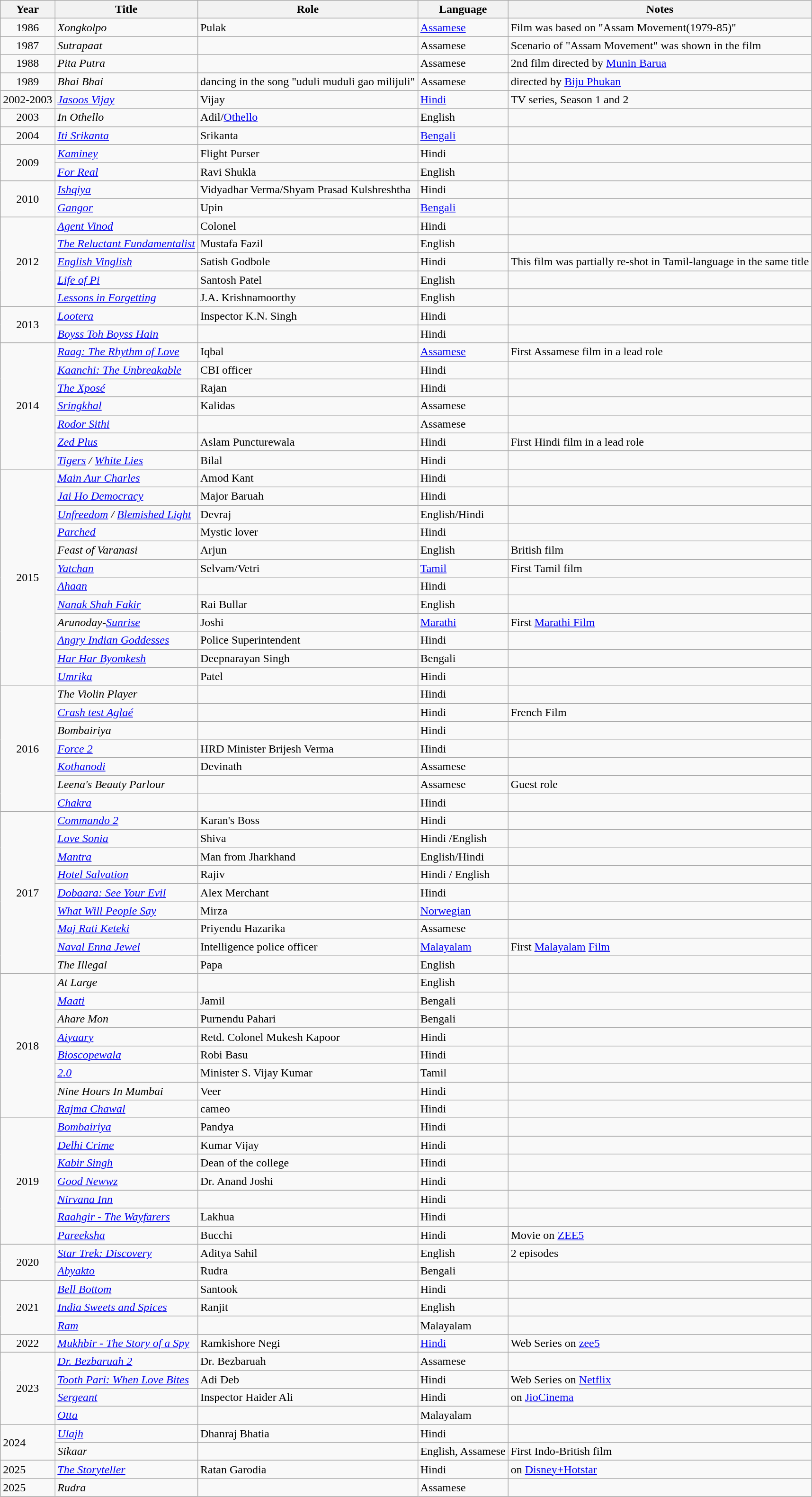<table class="wikitable sortable">
<tr>
<th>Year</th>
<th>Title</th>
<th>Role</th>
<th>Language</th>
<th class="unsortable">Notes</th>
</tr>
<tr>
<td style="text-align:center;">1986</td>
<td><em>Xongkolpo</em></td>
<td>Pulak</td>
<td><a href='#'>Assamese</a></td>
<td>Film was based on "Assam Movement(1979-85)"</td>
</tr>
<tr>
<td style="text-align:center;">1987</td>
<td><em>Sutrapaat</em></td>
<td></td>
<td>Assamese</td>
<td>Scenario of "Assam Movement" was shown in the film</td>
</tr>
<tr>
<td style="text-align:center;">1988</td>
<td><em>Pita Putra</em></td>
<td></td>
<td>Assamese</td>
<td>2nd film directed by <a href='#'>Munin Barua</a></td>
</tr>
<tr>
<td style="text-align:center;">1989</td>
<td><em>Bhai Bhai</em></td>
<td>dancing in the song "uduli muduli gao milijuli"</td>
<td>Assamese</td>
<td>directed by <a href='#'>Biju Phukan</a></td>
</tr>
<tr>
<td style="text-align:center;">2002-2003</td>
<td><em><a href='#'>Jasoos Vijay</a></em></td>
<td>Vijay</td>
<td><a href='#'>Hindi</a></td>
<td>TV series, Season 1 and 2</td>
</tr>
<tr>
<td style="text-align:center;">2003</td>
<td><em>In Othello</em></td>
<td>Adil/<a href='#'>Othello</a></td>
<td>English</td>
<td></td>
</tr>
<tr>
<td style="text-align:center;">2004</td>
<td><em><a href='#'>Iti Srikanta</a></em></td>
<td>Srikanta</td>
<td><a href='#'>Bengali</a></td>
<td></td>
</tr>
<tr>
<td style="text-align:center;" rowspan="2">2009</td>
<td><em><a href='#'>Kaminey</a></em></td>
<td>Flight Purser</td>
<td>Hindi</td>
<td></td>
</tr>
<tr>
<td><em><a href='#'>For Real</a></em></td>
<td>Ravi Shukla</td>
<td>English</td>
<td></td>
</tr>
<tr>
<td style="text-align:center;" rowspan="2">2010</td>
<td><em><a href='#'>Ishqiya</a></em></td>
<td>Vidyadhar Verma/Shyam Prasad Kulshreshtha</td>
<td>Hindi</td>
<td></td>
</tr>
<tr>
<td><em><a href='#'>Gangor</a></em></td>
<td>Upin</td>
<td><a href='#'>Bengali</a></td>
<td></td>
</tr>
<tr>
<td style="text-align:center;" rowspan="5">2012</td>
<td><em><a href='#'>Agent Vinod</a></em></td>
<td>Colonel</td>
<td>Hindi</td>
<td></td>
</tr>
<tr>
<td><em><a href='#'>The Reluctant Fundamentalist</a></em></td>
<td>Mustafa Fazil</td>
<td>English</td>
<td></td>
</tr>
<tr>
<td><em><a href='#'>English Vinglish</a></em></td>
<td>Satish Godbole</td>
<td>Hindi</td>
<td>This film was partially re-shot in Tamil-language in the same title</td>
</tr>
<tr>
<td><em><a href='#'>Life of Pi</a></em></td>
<td>Santosh Patel</td>
<td>English</td>
<td></td>
</tr>
<tr>
<td><em><a href='#'>Lessons in Forgetting</a></em></td>
<td>J.A. Krishnamoorthy</td>
<td>English</td>
<td></td>
</tr>
<tr>
<td style="text-align:center;" rowspan="2">2013</td>
<td><em><a href='#'>Lootera</a></em></td>
<td>Inspector K.N. Singh</td>
<td>Hindi</td>
<td></td>
</tr>
<tr>
<td><em><a href='#'>Boyss Toh Boyss Hain</a></em></td>
<td></td>
<td>Hindi</td>
<td></td>
</tr>
<tr>
<td style="text-align:center;" rowspan="7">2014</td>
<td><em><a href='#'>Raag: The Rhythm of Love</a></em></td>
<td>Iqbal</td>
<td><a href='#'>Assamese</a></td>
<td>First Assamese film in a lead role</td>
</tr>
<tr>
<td><em><a href='#'>Kaanchi: The Unbreakable</a></em></td>
<td>CBI officer</td>
<td>Hindi</td>
<td></td>
</tr>
<tr>
<td><em><a href='#'>The Xposé</a></em></td>
<td>Rajan</td>
<td>Hindi</td>
<td></td>
</tr>
<tr>
<td><em><a href='#'>Sringkhal</a></em></td>
<td>Kalidas</td>
<td>Assamese</td>
<td></td>
</tr>
<tr>
<td><em><a href='#'>Rodor Sithi</a></em></td>
<td></td>
<td>Assamese</td>
<td></td>
</tr>
<tr>
<td><em><a href='#'>Zed Plus</a></em></td>
<td>Aslam Puncturewala</td>
<td>Hindi</td>
<td>First Hindi film in a lead role</td>
</tr>
<tr>
<td><em><a href='#'>Tigers</a> / <a href='#'>White Lies</a></em></td>
<td>Bilal</td>
<td>Hindi</td>
<td></td>
</tr>
<tr>
<td style="text-align:center;" rowspan="12">2015</td>
<td><em><a href='#'>Main Aur Charles</a></em></td>
<td>Amod Kant</td>
<td>Hindi</td>
<td></td>
</tr>
<tr>
<td><em><a href='#'>Jai Ho Democracy</a></em></td>
<td>Major Baruah</td>
<td>Hindi</td>
<td></td>
</tr>
<tr>
<td><em><a href='#'>Unfreedom</a> / <a href='#'>Blemished Light</a></em></td>
<td>Devraj</td>
<td>English/Hindi</td>
<td></td>
</tr>
<tr>
<td><em><a href='#'>Parched</a></em></td>
<td>Mystic lover</td>
<td>Hindi</td>
<td></td>
</tr>
<tr>
<td><em>Feast of Varanasi</em></td>
<td>Arjun</td>
<td>English</td>
<td>British film</td>
</tr>
<tr>
<td><em><a href='#'>Yatchan</a></em></td>
<td>Selvam/Vetri</td>
<td><a href='#'>Tamil</a></td>
<td>First Tamil film</td>
</tr>
<tr>
<td><em><a href='#'>Ahaan</a></em></td>
<td></td>
<td>Hindi</td>
<td></td>
</tr>
<tr>
<td><em><a href='#'>Nanak Shah Fakir</a></em></td>
<td>Rai Bullar</td>
<td>English</td>
<td></td>
</tr>
<tr>
<td><em>Arunoday</em>-<em><a href='#'>Sunrise</a></em></td>
<td>Joshi</td>
<td><a href='#'>Marathi</a></td>
<td>First <a href='#'>Marathi Film</a></td>
</tr>
<tr>
<td><em><a href='#'>Angry Indian Goddesses</a></em></td>
<td>Police Superintendent</td>
<td>Hindi</td>
<td></td>
</tr>
<tr>
<td><em><a href='#'>Har Har Byomkesh</a></em></td>
<td>Deepnarayan Singh</td>
<td>Bengali</td>
<td></td>
</tr>
<tr>
<td><em><a href='#'>Umrika</a></em></td>
<td>Patel</td>
<td>Hindi</td>
<td></td>
</tr>
<tr>
<td style="text-align:center;" rowspan="7">2016</td>
<td><em>The Violin Player</em></td>
<td></td>
<td>Hindi</td>
<td></td>
</tr>
<tr>
<td><em><a href='#'>Crash test Aglaé</a></em></td>
<td></td>
<td>Hindi</td>
<td>French Film</td>
</tr>
<tr>
<td><em>Bombairiya</em></td>
<td></td>
<td>Hindi</td>
<td></td>
</tr>
<tr>
<td><em><a href='#'>Force 2</a></em></td>
<td>HRD Minister Brijesh Verma</td>
<td>Hindi</td>
<td></td>
</tr>
<tr>
<td><em><a href='#'>Kothanodi</a></em></td>
<td>Devinath</td>
<td>Assamese</td>
<td></td>
</tr>
<tr>
<td><em>Leena's Beauty Parlour</em></td>
<td></td>
<td>Assamese</td>
<td>Guest role</td>
</tr>
<tr>
<td><em><a href='#'>Chakra</a></em></td>
<td></td>
<td>Hindi</td>
<td></td>
</tr>
<tr>
<td style="text-align:center;" rowspan="9">2017</td>
<td><em><a href='#'>Commando 2</a></em></td>
<td>Karan's Boss</td>
<td>Hindi</td>
<td></td>
</tr>
<tr>
<td><em><a href='#'>Love Sonia</a></em></td>
<td>Shiva</td>
<td>Hindi /English</td>
<td></td>
</tr>
<tr>
<td><em><a href='#'>Mantra</a></em></td>
<td>Man from Jharkhand</td>
<td>English/Hindi</td>
<td></td>
</tr>
<tr>
<td><em><a href='#'>Hotel Salvation</a></em></td>
<td>Rajiv</td>
<td>Hindi / English</td>
<td></td>
</tr>
<tr>
<td><em><a href='#'>Dobaara: See Your Evil</a></em></td>
<td>Alex Merchant</td>
<td>Hindi</td>
<td></td>
</tr>
<tr>
<td><em><a href='#'>What Will People Say</a></em></td>
<td>Mirza</td>
<td><a href='#'>Norwegian</a></td>
<td></td>
</tr>
<tr>
<td><em><a href='#'>Maj Rati Keteki</a></em></td>
<td>Priyendu Hazarika</td>
<td>Assamese</td>
<td></td>
</tr>
<tr>
<td><em><a href='#'>Naval Enna Jewel</a></em></td>
<td>Intelligence police officer</td>
<td><a href='#'>Malayalam</a></td>
<td>First <a href='#'>Malayalam</a> <a href='#'>Film</a></td>
</tr>
<tr>
<td><em>The Illegal</em></td>
<td>Papa</td>
<td>English</td>
<td></td>
</tr>
<tr>
<td rowspan="8" style="text-align:center;">2018</td>
<td><em>At Large</em></td>
<td></td>
<td>English</td>
<td></td>
</tr>
<tr>
<td><em><a href='#'>Maati</a></em></td>
<td>Jamil</td>
<td>Bengali</td>
<td></td>
</tr>
<tr>
<td><em>Ahare Mon</em></td>
<td>Purnendu Pahari</td>
<td>Bengali</td>
<td></td>
</tr>
<tr>
<td><em><a href='#'>Aiyaary</a></em></td>
<td>Retd. Colonel Mukesh Kapoor</td>
<td>Hindi</td>
<td></td>
</tr>
<tr>
<td><em><a href='#'>Bioscopewala</a></em></td>
<td>Robi Basu</td>
<td>Hindi</td>
<td></td>
</tr>
<tr>
<td><em><a href='#'>2.0</a></em> </td>
<td>Minister S. Vijay Kumar</td>
<td>Tamil</td>
<td></td>
</tr>
<tr>
<td><em>Nine Hours In Mumbai</em></td>
<td>Veer</td>
<td>Hindi</td>
<td></td>
</tr>
<tr>
<td><em><a href='#'>Rajma Chawal</a></em></td>
<td>cameo</td>
<td>Hindi</td>
<td></td>
</tr>
<tr>
<td rowspan="7" style="text-align:center;">2019</td>
<td><em><a href='#'>Bombairiya</a></em></td>
<td>Pandya</td>
<td>Hindi</td>
<td></td>
</tr>
<tr>
<td><em><a href='#'>Delhi Crime</a></em></td>
<td>Kumar Vijay</td>
<td>Hindi</td>
<td></td>
</tr>
<tr>
<td><em><a href='#'>Kabir Singh</a></em></td>
<td>Dean of the college</td>
<td>Hindi</td>
<td></td>
</tr>
<tr>
<td><em><a href='#'>Good Newwz</a></em></td>
<td>Dr. Anand Joshi</td>
<td>Hindi</td>
<td></td>
</tr>
<tr>
<td><em><a href='#'>Nirvana Inn</a></em></td>
<td></td>
<td>Hindi</td>
<td></td>
</tr>
<tr>
<td><em><a href='#'>Raahgir - The Wayfarers</a></em></td>
<td>Lakhua</td>
<td>Hindi</td>
<td></td>
</tr>
<tr>
<td><em><a href='#'>Pareeksha</a></em></td>
<td>Bucchi</td>
<td>Hindi</td>
<td>Movie on <a href='#'>ZEE5</a></td>
</tr>
<tr>
<td rowspan="2" style="text-align:center;">2020</td>
<td><em><a href='#'>Star Trek: Discovery</a></em></td>
<td>Aditya Sahil</td>
<td>English</td>
<td>2 episodes</td>
</tr>
<tr>
<td><em><a href='#'>Abyakto</a></em></td>
<td>Rudra</td>
<td>Bengali</td>
<td></td>
</tr>
<tr>
<td rowspan="3" style="text-align:center;">2021</td>
<td><em><a href='#'>Bell Bottom</a></em></td>
<td>Santook</td>
<td>Hindi</td>
<td></td>
</tr>
<tr>
<td><em><a href='#'>India Sweets and Spices</a></em></td>
<td>Ranjit</td>
<td>English</td>
<td></td>
</tr>
<tr>
<td><em><a href='#'>Ram</a></em></td>
<td></td>
<td>Malayalam</td>
<td></td>
</tr>
<tr>
<td style="text-align:center;">2022</td>
<td><em><a href='#'>Mukhbir - The Story of a Spy</a></em></td>
<td>Ramkishore Negi</td>
<td><a href='#'>Hindi</a></td>
<td>Web Series on <a href='#'>zee5</a></td>
</tr>
<tr>
<td rowspan=4 style="text-align:center;">2023</td>
<td><em><a href='#'>Dr. Bezbaruah 2</a></em></td>
<td>Dr. Bezbaruah</td>
<td>Assamese</td>
<td></td>
</tr>
<tr>
<td><em><a href='#'>Tooth Pari: When Love Bites</a></em></td>
<td>Adi Deb</td>
<td>Hindi</td>
<td>Web Series on <a href='#'>Netflix</a></td>
</tr>
<tr>
<td><em><a href='#'>Sergeant</a></em></td>
<td>Inspector Haider Ali</td>
<td>Hindi</td>
<td>on <a href='#'>JioCinema</a></td>
</tr>
<tr>
<td><em><a href='#'>Otta</a></em></td>
<td></td>
<td>Malayalam</td>
<td></td>
</tr>
<tr>
<td rowspan="2">2024</td>
<td><em><a href='#'>Ulajh</a></em></td>
<td>Dhanraj Bhatia</td>
<td>Hindi</td>
<td></td>
</tr>
<tr>
<td><em>Sikaar</em></td>
<td></td>
<td>English, Assamese</td>
<td>First Indo-British film</td>
</tr>
<tr>
<td>2025</td>
<td><em><a href='#'>The Storyteller</a></em></td>
<td>Ratan Garodia</td>
<td>Hindi</td>
<td>on <a href='#'>Disney+Hotstar</a></td>
</tr>
<tr>
<td>2025</td>
<td><em>Rudra</em></td>
<td></td>
<td>Assamese</td>
<td></td>
</tr>
</table>
